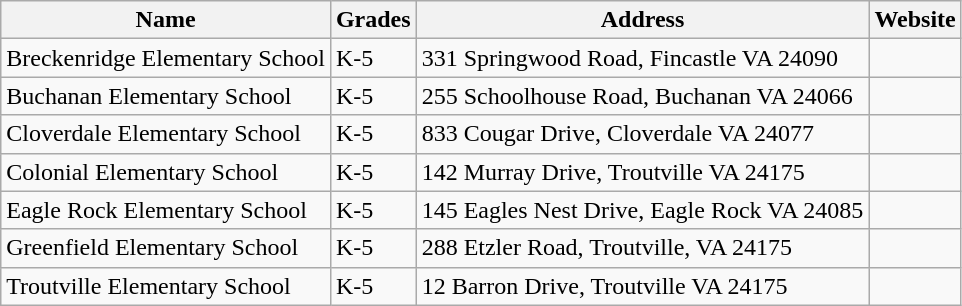<table class="wikitable">
<tr>
<th>Name</th>
<th>Grades</th>
<th>Address</th>
<th>Website</th>
</tr>
<tr>
<td>Breckenridge Elementary School</td>
<td>K-5</td>
<td>331 Springwood Road, Fincastle VA 24090</td>
<td></td>
</tr>
<tr>
<td>Buchanan Elementary School</td>
<td>K-5</td>
<td>255 Schoolhouse Road, Buchanan VA 24066</td>
<td></td>
</tr>
<tr>
<td>Cloverdale Elementary School</td>
<td>K-5</td>
<td>833 Cougar Drive, Cloverdale VA 24077</td>
<td></td>
</tr>
<tr>
<td>Colonial Elementary School</td>
<td>K-5</td>
<td>142 Murray Drive, Troutville VA 24175</td>
<td></td>
</tr>
<tr>
<td>Eagle Rock Elementary School</td>
<td>K-5</td>
<td>145 Eagles Nest Drive, Eagle Rock VA 24085</td>
<td></td>
</tr>
<tr>
<td>Greenfield Elementary School</td>
<td>K-5</td>
<td>288 Etzler Road, Troutville, VA 24175</td>
<td></td>
</tr>
<tr>
<td>Troutville Elementary School</td>
<td>K-5</td>
<td>12 Barron Drive, Troutville VA 24175</td>
<td></td>
</tr>
</table>
